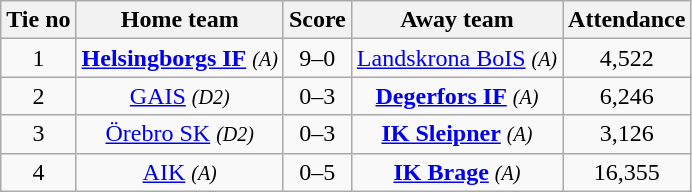<table class="wikitable" style="text-align:center">
<tr>
<th style= width="40px">Tie no</th>
<th style= width="150px">Home team</th>
<th style= width="60px">Score</th>
<th style= width="150px">Away team</th>
<th style= width="30px">Attendance</th>
</tr>
<tr>
<td>1</td>
<td><strong><a href='#'>Helsingborgs IF</a></strong> <em><small>(A)</small></em></td>
<td>9–0</td>
<td><a href='#'>Landskrona BoIS</a> <em><small>(A)</small></em></td>
<td>4,522</td>
</tr>
<tr>
<td>2</td>
<td><a href='#'>GAIS</a> <em><small>(D2)</small></em></td>
<td>0–3</td>
<td><strong><a href='#'>Degerfors IF</a></strong> <em><small>(A)</small></em></td>
<td>6,246</td>
</tr>
<tr>
<td>3</td>
<td><a href='#'>Örebro SK</a> <em><small>(D2)</small></em></td>
<td>0–3</td>
<td><strong><a href='#'>IK Sleipner</a></strong> <em><small>(A)</small></em></td>
<td>3,126</td>
</tr>
<tr>
<td>4</td>
<td><a href='#'>AIK</a> <em><small>(A)</small></em></td>
<td>0–5</td>
<td><strong><a href='#'>IK Brage</a></strong> <em><small>(A)</small></em></td>
<td>16,355</td>
</tr>
</table>
